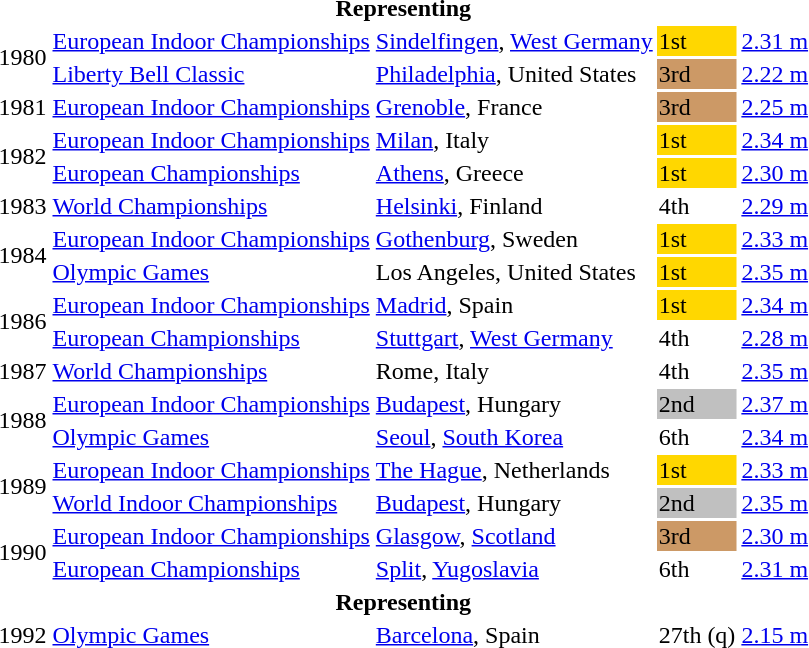<table>
<tr>
<th colspan="6">Representing </th>
</tr>
<tr>
<td rowspan=2>1980</td>
<td><a href='#'>European Indoor Championships</a></td>
<td><a href='#'>Sindelfingen</a>, <a href='#'>West Germany</a></td>
<td bgcolor=gold>1st</td>
<td><a href='#'>2.31 m</a></td>
</tr>
<tr>
<td><a href='#'>Liberty Bell Classic</a></td>
<td><a href='#'>Philadelphia</a>, United States</td>
<td bgcolor=cc9966>3rd</td>
<td><a href='#'>2.22 m</a></td>
</tr>
<tr>
<td>1981</td>
<td><a href='#'>European Indoor Championships</a></td>
<td><a href='#'>Grenoble</a>, France</td>
<td bgcolor=cc9966>3rd</td>
<td><a href='#'>2.25 m</a></td>
</tr>
<tr>
<td rowspan=2>1982</td>
<td><a href='#'>European Indoor Championships</a></td>
<td><a href='#'>Milan</a>, Italy</td>
<td bgcolor=gold>1st</td>
<td><a href='#'>2.34 m</a></td>
</tr>
<tr>
<td><a href='#'>European Championships</a></td>
<td><a href='#'>Athens</a>, Greece</td>
<td bgcolor="gold">1st</td>
<td><a href='#'>2.30 m</a></td>
</tr>
<tr>
<td>1983</td>
<td><a href='#'>World Championships</a></td>
<td><a href='#'>Helsinki</a>, Finland</td>
<td>4th</td>
<td><a href='#'>2.29 m</a></td>
</tr>
<tr>
<td rowspan=2>1984</td>
<td><a href='#'>European Indoor Championships</a></td>
<td><a href='#'>Gothenburg</a>, Sweden</td>
<td bgcolor=gold>1st</td>
<td><a href='#'>2.33 m</a></td>
</tr>
<tr>
<td><a href='#'>Olympic Games</a></td>
<td>Los Angeles, United States</td>
<td bgcolor="gold">1st</td>
<td><a href='#'>2.35 m</a></td>
</tr>
<tr>
<td rowspan=2>1986</td>
<td><a href='#'>European Indoor Championships</a></td>
<td><a href='#'>Madrid</a>, Spain</td>
<td bgcolor=gold>1st</td>
<td><a href='#'>2.34 m</a></td>
</tr>
<tr>
<td><a href='#'>European Championships</a></td>
<td><a href='#'>Stuttgart</a>, <a href='#'>West Germany</a></td>
<td>4th</td>
<td><a href='#'>2.28 m</a></td>
</tr>
<tr>
<td>1987</td>
<td><a href='#'>World Championships</a></td>
<td>Rome, Italy</td>
<td>4th</td>
<td><a href='#'>2.35 m</a></td>
</tr>
<tr>
<td rowspan=2>1988</td>
<td><a href='#'>European Indoor Championships</a></td>
<td><a href='#'>Budapest</a>, Hungary</td>
<td bgcolor=silver>2nd</td>
<td><a href='#'>2.37 m</a></td>
</tr>
<tr>
<td><a href='#'>Olympic Games</a></td>
<td><a href='#'>Seoul</a>, <a href='#'>South Korea</a></td>
<td>6th</td>
<td><a href='#'>2.34 m</a></td>
</tr>
<tr>
<td rowspan=2>1989</td>
<td><a href='#'>European Indoor Championships</a></td>
<td><a href='#'>The Hague</a>, Netherlands</td>
<td bgcolor=gold>1st</td>
<td><a href='#'>2.33 m</a></td>
</tr>
<tr>
<td><a href='#'>World Indoor Championships</a></td>
<td><a href='#'>Budapest</a>, Hungary</td>
<td bgcolor="silver">2nd</td>
<td><a href='#'>2.35 m</a></td>
</tr>
<tr>
<td rowspan=2>1990</td>
<td><a href='#'>European Indoor Championships</a></td>
<td><a href='#'>Glasgow</a>, <a href='#'>Scotland</a></td>
<td bgcolor=cc9966>3rd</td>
<td><a href='#'>2.30 m</a></td>
</tr>
<tr>
<td><a href='#'>European Championships</a></td>
<td><a href='#'>Split</a>, <a href='#'>Yugoslavia</a></td>
<td>6th</td>
<td><a href='#'>2.31 m</a></td>
</tr>
<tr>
<th colspan="6">Representing </th>
</tr>
<tr>
<td>1992</td>
<td><a href='#'>Olympic Games</a></td>
<td><a href='#'>Barcelona</a>, Spain</td>
<td>27th (q)</td>
<td><a href='#'>2.15 m</a></td>
</tr>
</table>
